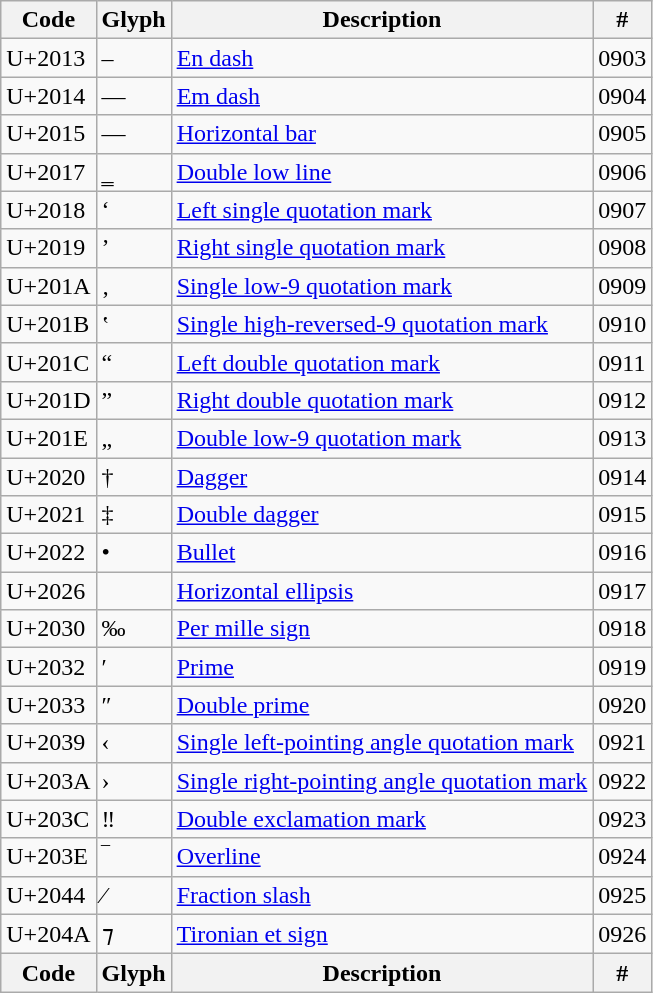<table class="wikitable sortable collapsible" id="Table_Unicode_symbols">
<tr>
<th>Code</th>
<th>Glyph</th>
<th>Description</th>
<th>#</th>
</tr>
<tr>
<td>U+2013</td>
<td>–</td>
<td><a href='#'>En dash</a></td>
<td>0903</td>
</tr>
<tr>
<td>U+2014</td>
<td>—</td>
<td><a href='#'>Em dash</a></td>
<td>0904</td>
</tr>
<tr>
<td>U+2015</td>
<td>―</td>
<td><a href='#'>Horizontal bar</a></td>
<td>0905</td>
</tr>
<tr>
<td>U+2017</td>
<td>‗</td>
<td><a href='#'>Double low line</a></td>
<td>0906</td>
</tr>
<tr>
<td>U+2018</td>
<td>‘</td>
<td><a href='#'>Left single quotation mark</a></td>
<td>0907</td>
</tr>
<tr>
<td>U+2019</td>
<td>’</td>
<td><a href='#'>Right single quotation mark</a></td>
<td>0908</td>
</tr>
<tr>
<td>U+201A</td>
<td>‚</td>
<td><a href='#'>Single low-9 quotation mark</a></td>
<td>0909</td>
</tr>
<tr>
<td>U+201B</td>
<td>‛</td>
<td><a href='#'>Single high-reversed-9 quotation mark</a></td>
<td>0910</td>
</tr>
<tr>
<td>U+201C</td>
<td>“</td>
<td><a href='#'>Left double quotation mark</a></td>
<td>0911</td>
</tr>
<tr>
<td>U+201D</td>
<td>”</td>
<td><a href='#'>Right double quotation mark</a></td>
<td>0912</td>
</tr>
<tr>
<td>U+201E</td>
<td>„</td>
<td><a href='#'>Double low-9 quotation mark</a></td>
<td>0913</td>
</tr>
<tr>
<td>U+2020</td>
<td>†</td>
<td><a href='#'>Dagger</a></td>
<td>0914</td>
</tr>
<tr>
<td>U+2021</td>
<td>‡</td>
<td><a href='#'>Double dagger</a></td>
<td>0915</td>
</tr>
<tr>
<td>U+2022</td>
<td>•</td>
<td><a href='#'>Bullet</a></td>
<td>0916</td>
</tr>
<tr>
<td>U+2026</td>
<td></td>
<td><a href='#'>Horizontal ellipsis</a></td>
<td>0917</td>
</tr>
<tr>
<td>U+2030</td>
<td>‰</td>
<td><a href='#'>Per mille sign</a></td>
<td>0918</td>
</tr>
<tr>
<td>U+2032</td>
<td>′</td>
<td><a href='#'>Prime</a></td>
<td>0919</td>
</tr>
<tr>
<td>U+2033</td>
<td>″</td>
<td><a href='#'>Double prime</a></td>
<td>0920</td>
</tr>
<tr>
<td>U+2039</td>
<td>‹</td>
<td><a href='#'>Single left-pointing angle quotation mark</a></td>
<td>0921</td>
</tr>
<tr>
<td>U+203A</td>
<td>›</td>
<td><a href='#'>Single right-pointing angle quotation mark</a></td>
<td>0922</td>
</tr>
<tr>
<td>U+203C</td>
<td>‼</td>
<td><a href='#'>Double exclamation mark</a></td>
<td>0923</td>
</tr>
<tr>
<td>U+203E</td>
<td>‾</td>
<td><a href='#'>Overline</a></td>
<td>0924</td>
</tr>
<tr>
<td>U+2044</td>
<td>⁄</td>
<td><a href='#'>Fraction slash</a></td>
<td>0925</td>
</tr>
<tr>
<td>U+204A</td>
<td>⁊</td>
<td><a href='#'>Tironian et sign</a></td>
<td>0926</td>
</tr>
<tr class="nosort">
<th>Code</th>
<th>Glyph</th>
<th>Description</th>
<th>#</th>
</tr>
</table>
